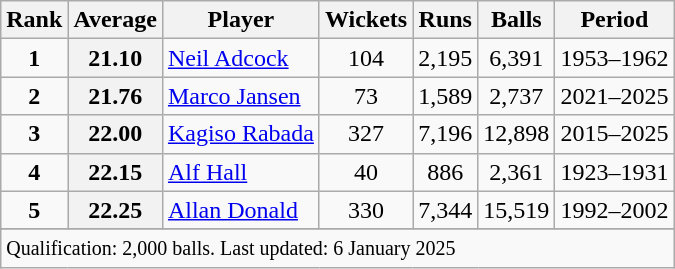<table class="wikitable plainrowheaders sortable">
<tr>
<th scope=col>Rank</th>
<th scope=col>Average</th>
<th scope=col>Player</th>
<th scope=col>Wickets</th>
<th scope=col>Runs</th>
<th scope=col>Balls</th>
<th scope=col>Period</th>
</tr>
<tr>
<td align=center><strong>1</strong></td>
<th scope=row style=text-align:center;>21.10</th>
<td><a href='#'>Neil Adcock</a></td>
<td align=center>104</td>
<td align=center>2,195</td>
<td align=center>6,391</td>
<td>1953–1962</td>
</tr>
<tr>
<td align=center><strong>2</strong></td>
<th scope=row style=text-align:center;>21.76</th>
<td><a href='#'>Marco Jansen</a></td>
<td align=center>73</td>
<td align=center>1,589</td>
<td align=center>2,737</td>
<td>2021–2025</td>
</tr>
<tr>
<td align=center><strong>3</strong></td>
<th scope=row style=text-align:center;>22.00</th>
<td><a href='#'>Kagiso Rabada</a></td>
<td align=center>327</td>
<td align=center>7,196</td>
<td align=center>12,898</td>
<td>2015–2025</td>
</tr>
<tr>
<td align=center><strong>4</strong></td>
<th scope=row style=text-align:center;>22.15</th>
<td><a href='#'>Alf Hall</a></td>
<td align=center>40</td>
<td align=center>886</td>
<td align=center>2,361</td>
<td>1923–1931</td>
</tr>
<tr>
<td align=center><strong>5</strong></td>
<th scope=row style=text-align:center;>22.25</th>
<td><a href='#'>Allan Donald</a></td>
<td align=center>330</td>
<td align=center>7,344</td>
<td align=center>15,519</td>
<td>1992–2002</td>
</tr>
<tr>
</tr>
<tr class=sortbottom>
<td colspan=7><small>Qualification: 2,000 balls. Last updated: 6 January 2025</small></td>
</tr>
</table>
